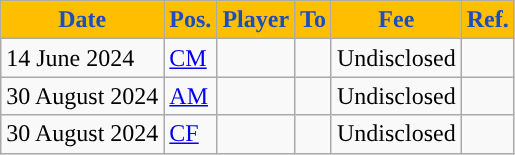<table class="wikitable plainrowheaders sortable">
<tr>
<th style="background:#ffbf00;color:#1C4EBD ">Date</th>
<th style="background:#ffbf00;color:#1C4EBD ">Pos.</th>
<th style="background:#ffbf00;color:#1C4EBD ">Player</th>
<th style="background:#ffbf00;color:#1C4EBD ">To</th>
<th style="background:#ffbf00;color:#1C4EBD ">Fee</th>
<th style="background:#ffbf00;color:#1C4EBD ">Ref.</th>
</tr>
<tr>
<td>14 June 2024</td>
<td><a href='#'>CM</a></td>
<td></td>
<td></td>
<td>Undisclosed</td>
<td></td>
</tr>
<tr>
<td>30 August 2024</td>
<td><a href='#'>AM</a></td>
<td></td>
<td></td>
<td>Undisclosed</td>
<td></td>
</tr>
<tr>
<td>30 August 2024</td>
<td><a href='#'>CF</a></td>
<td></td>
<td></td>
<td>Undisclosed</td>
<td></td>
</tr>
</table>
